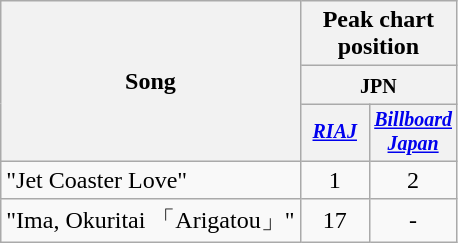<table class="wikitable" style="text-align:center;">
<tr>
<th rowspan="3">Song</th>
<th colspan="9">Peak chart position</th>
</tr>
<tr>
<th colspan="2" width="40"><small>JPN</small></th>
</tr>
<tr style="font-size:smaller;">
<th width="40"><a href='#'><em>RIAJ</em></a></th>
<th width="40"><em><a href='#'>Billboard Japan</a></em></th>
</tr>
<tr>
<td align="left">"Jet Coaster Love"</td>
<td>1</td>
<td>2</td>
</tr>
<tr>
<td align="left">"Ima, Okuritai 「Arigatou」"</td>
<td>17</td>
<td>-</td>
</tr>
</table>
